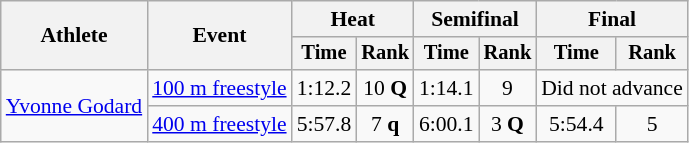<table class=wikitable style="font-size:90%;">
<tr>
<th rowspan=2>Athlete</th>
<th rowspan=2>Event</th>
<th colspan=2>Heat</th>
<th colspan=2>Semifinal</th>
<th colspan=2>Final</th>
</tr>
<tr style="font-size:95%">
<th>Time</th>
<th>Rank</th>
<th>Time</th>
<th>Rank</th>
<th>Time</th>
<th>Rank</th>
</tr>
<tr align=center>
<td rowspan=2 align=left><a href='#'>Yvonne Godard</a></td>
<td align=left><a href='#'>100 m freestyle</a></td>
<td>1:12.2</td>
<td>10 <strong>Q</strong></td>
<td>1:14.1</td>
<td>9</td>
<td colspan=2>Did not advance</td>
</tr>
<tr align=center>
<td align=left><a href='#'>400 m freestyle</a></td>
<td>5:57.8</td>
<td>7 <strong>q</strong></td>
<td>6:00.1</td>
<td>3 <strong>Q</strong></td>
<td>5:54.4</td>
<td>5</td>
</tr>
</table>
